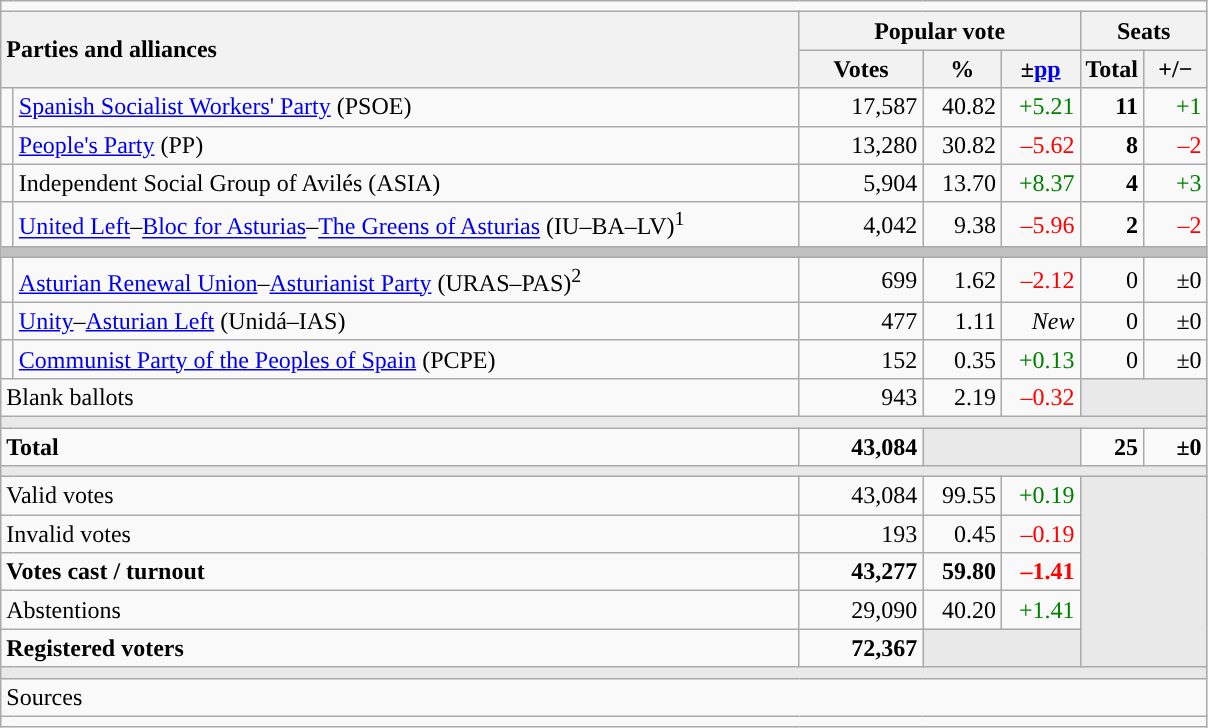<table class="wikitable" style="text-align:right;">
<tr>
<td colspan="7"></td>
</tr>
<tr>
<th style="text-align:left;" rowspan="2" colspan="2" width="525">Parties and alliances</th>
<th colspan="3">Popular vote</th>
<th colspan="2">Seats</th>
</tr>
<tr>
<th width="75">Votes</th>
<th width="45">%</th>
<th width="45">±<a href='#'>pp</a></th>
<th width="35">Total</th>
<th width="35">+/−</th>
</tr>
<tr>
<td width="1" style="color:inherit;background:"></td>
<td align="left"><a href='#'>Spanish Socialist Workers' Party</a> (PSOE)</td>
<td>17,587</td>
<td>40.82</td>
<td style="color:green;">+5.21</td>
<td><strong>11</strong></td>
<td style="color:green;">+1</td>
</tr>
<tr>
<td style="color:inherit;background:"></td>
<td align="left"><a href='#'>People's Party</a> (PP)</td>
<td>13,280</td>
<td>30.82</td>
<td style="color:red;">–5.62</td>
<td><strong>8</strong></td>
<td style="color:red;">–2</td>
</tr>
<tr>
<td style="color:inherit;background:"></td>
<td align="left">Independent Social Group of Avilés (ASIA)</td>
<td>5,904</td>
<td>13.70</td>
<td style="color:green;">+8.37</td>
<td><strong>4</strong></td>
<td style="color:green;">+3</td>
</tr>
<tr>
<td style="color:inherit;background:"></td>
<td align="left"><a href='#'>United Left</a>–<a href='#'>Bloc for Asturias</a>–<a href='#'>The Greens of Asturias</a> (IU–BA–LV)<sup>1</sup></td>
<td>4,042</td>
<td>9.38</td>
<td style="color:red;">–5.96</td>
<td><strong>2</strong></td>
<td style="color:red;">–2</td>
</tr>
<tr>
<td colspan="7" bgcolor="#C0C0C0"></td>
</tr>
<tr>
<td style="color:inherit;background:"></td>
<td align="left"><a href='#'>Asturian Renewal Union</a>–<a href='#'>Asturianist Party</a> (URAS–PAS)<sup>2</sup></td>
<td>699</td>
<td>1.62</td>
<td style="color:red;">–2.12</td>
<td>0</td>
<td>±0</td>
</tr>
<tr>
<td style="color:inherit;background:"></td>
<td align="left"><a href='#'>Unity</a>–<a href='#'>Asturian Left</a> (Unidá–IAS)</td>
<td>477</td>
<td>1.11</td>
<td><em>New</em></td>
<td>0</td>
<td>±0</td>
</tr>
<tr>
<td style="color:inherit;background:"></td>
<td align="left"><a href='#'>Communist Party of the Peoples of Spain</a> (PCPE)</td>
<td>152</td>
<td>0.35</td>
<td style="color:green;">+0.13</td>
<td>0</td>
<td>±0</td>
</tr>
<tr>
<td align="left" colspan="2">Blank ballots</td>
<td>943</td>
<td>2.19</td>
<td style="color:red;">–0.32</td>
<td bgcolor="#E9E9E9" colspan="2"></td>
</tr>
<tr>
<td colspan="7" bgcolor="#E9E9E9"></td>
</tr>
<tr style="font-weight:bold;">
<td align="left" colspan="2">Total</td>
<td>43,084</td>
<td bgcolor="#E9E9E9" colspan="2"></td>
<td>25</td>
<td>±0</td>
</tr>
<tr>
<td colspan="7" bgcolor="#E9E9E9"></td>
</tr>
<tr>
<td align="left" colspan="2">Valid votes</td>
<td>43,084</td>
<td>99.55</td>
<td style="color:green;">+0.19</td>
<td bgcolor="#E9E9E9" colspan="2" rowspan="5"></td>
</tr>
<tr>
<td align="left" colspan="2">Invalid votes</td>
<td>193</td>
<td>0.45</td>
<td style="color:red;">–0.19</td>
</tr>
<tr style="font-weight:bold;">
<td align="left" colspan="2">Votes cast / turnout</td>
<td>43,277</td>
<td>59.80</td>
<td style="color:red;">–1.41</td>
</tr>
<tr>
<td align="left" colspan="2">Abstentions</td>
<td>29,090</td>
<td>40.20</td>
<td style="color:green;">+1.41</td>
</tr>
<tr style="font-weight:bold;">
<td align="left" colspan="2">Registered voters</td>
<td>72,367</td>
<td bgcolor="#E9E9E9" colspan="2"></td>
</tr>
<tr>
<td colspan="7" bgcolor="#E9E9E9"></td>
</tr>
<tr>
<td align="left" colspan="7">Sources</td>
</tr>
<tr>
<td colspan="7" style="text-align:left; max-width:790px;"></td>
</tr>
</table>
